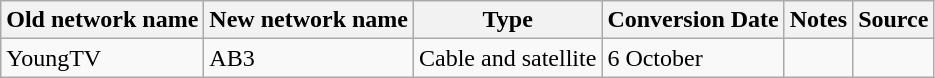<table class="wikitable">
<tr>
<th>Old network name</th>
<th>New network name</th>
<th>Type</th>
<th>Conversion Date</th>
<th>Notes</th>
<th>Source</th>
</tr>
<tr>
<td>YoungTV</td>
<td>AB3</td>
<td>Cable and satellite</td>
<td>6 October</td>
<td></td>
<td></td>
</tr>
</table>
